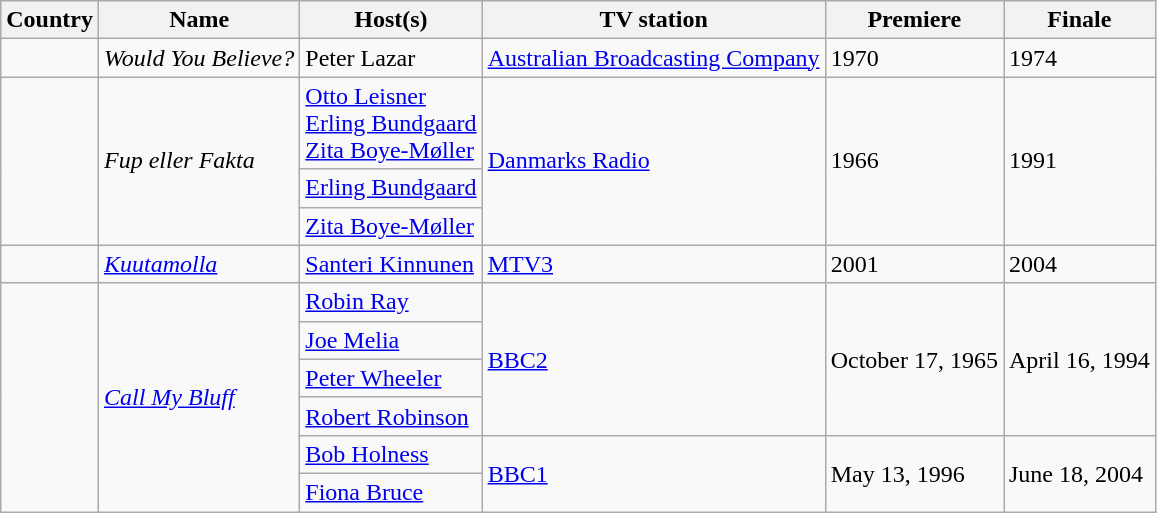<table class="wikitable">
<tr>
<th>Country</th>
<th>Name</th>
<th>Host(s)</th>
<th>TV station</th>
<th>Premiere</th>
<th>Finale</th>
</tr>
<tr>
<td></td>
<td><em>Would You Believe?</em></td>
<td>Peter Lazar</td>
<td><a href='#'>Australian Broadcasting Company</a></td>
<td>1970</td>
<td>1974</td>
</tr>
<tr>
<td rowspan="3"></td>
<td rowspan="3"><em>Fup eller Fakta</em></td>
<td><a href='#'>Otto Leisner</a><br><a href='#'>Erling Bundgaard</a><br><a href='#'>Zita Boye-Møller</a></td>
<td rowspan="3"><a href='#'>Danmarks Radio</a></td>
<td rowspan="3">1966</td>
<td rowspan="3">1991</td>
</tr>
<tr>
<td><a href='#'>Erling Bundgaard</a></td>
</tr>
<tr>
<td><a href='#'>Zita Boye-Møller</a></td>
</tr>
<tr>
<td></td>
<td><em><a href='#'>Kuutamοlla</a></em></td>
<td><a href='#'>Santeri Kinnunen</a></td>
<td><a href='#'>MTV3</a></td>
<td>2001</td>
<td>2004</td>
</tr>
<tr>
<td rowspan="6"></td>
<td rowspan="6"><em><a href='#'>Call My Bluff</a></em></td>
<td><a href='#'>Robin Ray</a></td>
<td rowspan="4"><a href='#'>BBC2</a></td>
<td rowspan="4">October 17, 1965</td>
<td rowspan="4">April 16, 1994</td>
</tr>
<tr>
<td><a href='#'>Joe Melia</a></td>
</tr>
<tr>
<td><a href='#'>Peter Wheeler</a></td>
</tr>
<tr>
<td><a href='#'>Robert Robinson</a></td>
</tr>
<tr>
<td><a href='#'>Bob Holness</a></td>
<td rowspan="2"><a href='#'>BBC1</a></td>
<td rowspan="2">May 13, 1996</td>
<td rowspan="2">June 18, 2004</td>
</tr>
<tr>
<td><a href='#'>Fiona Bruce</a></td>
</tr>
</table>
